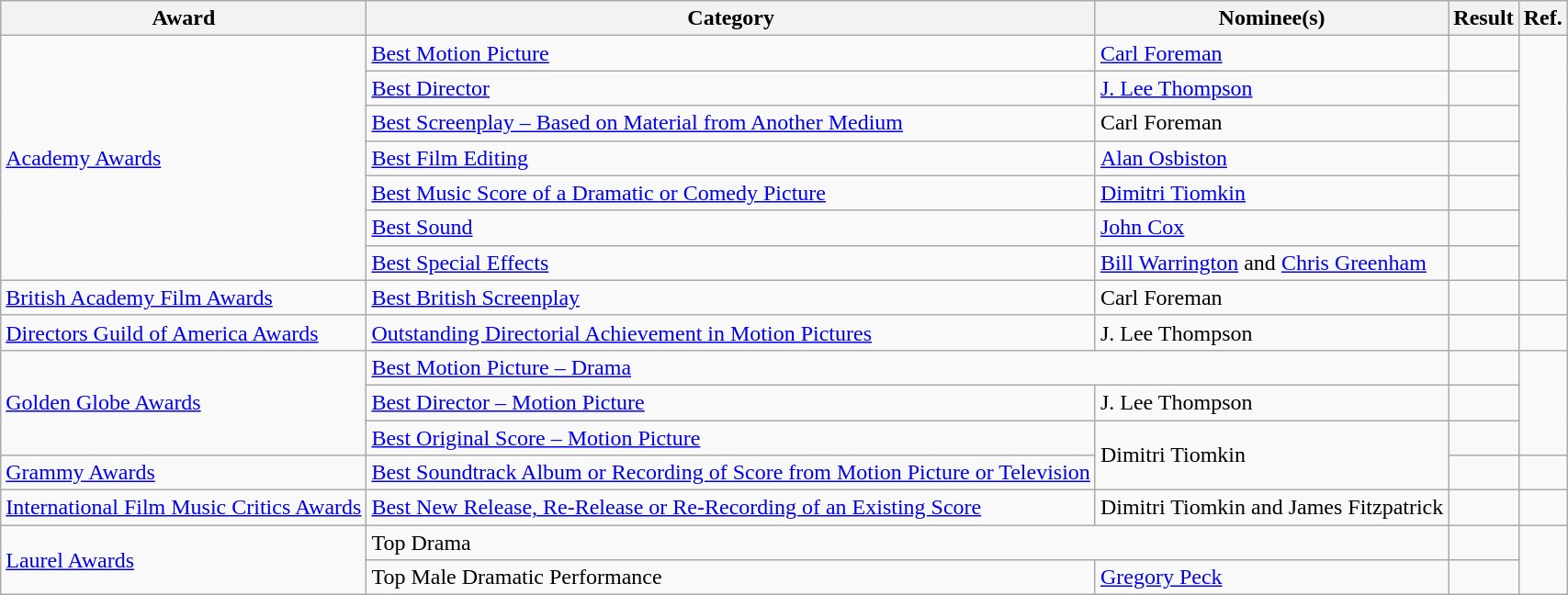<table class="wikitable plainrowheaders">
<tr>
<th>Award</th>
<th>Category</th>
<th>Nominee(s)</th>
<th>Result</th>
<th>Ref.</th>
</tr>
<tr>
<td rowspan="7"><a href='#'>Academy Awards</a></td>
<td><a href='#'>Best Motion Picture</a></td>
<td><a href='#'>Carl Foreman</a></td>
<td></td>
<td align="center" rowspan="7"></td>
</tr>
<tr>
<td><a href='#'>Best Director</a></td>
<td><a href='#'>J. Lee Thompson</a></td>
<td></td>
</tr>
<tr>
<td><a href='#'>Best Screenplay – Based on Material from Another Medium</a></td>
<td>Carl Foreman</td>
<td></td>
</tr>
<tr>
<td><a href='#'>Best Film Editing</a></td>
<td><a href='#'>Alan Osbiston</a></td>
<td></td>
</tr>
<tr>
<td><a href='#'>Best Music Score of a Dramatic or Comedy Picture</a></td>
<td><a href='#'>Dimitri Tiomkin</a></td>
<td></td>
</tr>
<tr>
<td><a href='#'>Best Sound</a></td>
<td><a href='#'>John Cox</a></td>
<td></td>
</tr>
<tr>
<td><a href='#'>Best Special Effects</a></td>
<td><a href='#'>Bill Warrington</a> and <a href='#'>Chris Greenham</a></td>
<td></td>
</tr>
<tr>
<td><a href='#'>British Academy Film Awards</a></td>
<td><a href='#'>Best British Screenplay</a></td>
<td>Carl Foreman</td>
<td></td>
<td align="center"></td>
</tr>
<tr>
<td><a href='#'>Directors Guild of America Awards</a></td>
<td><a href='#'>Outstanding Directorial Achievement in Motion Pictures</a></td>
<td>J. Lee Thompson</td>
<td></td>
<td align="center"></td>
</tr>
<tr>
<td rowspan="3"><a href='#'>Golden Globe Awards</a></td>
<td colspan="2"><a href='#'>Best Motion Picture – Drama</a></td>
<td></td>
<td align="center" rowspan="3"></td>
</tr>
<tr>
<td><a href='#'>Best Director – Motion Picture</a></td>
<td>J. Lee Thompson</td>
<td></td>
</tr>
<tr>
<td><a href='#'>Best Original Score – Motion Picture</a></td>
<td rowspan="2">Dimitri Tiomkin</td>
<td></td>
</tr>
<tr>
<td><a href='#'>Grammy Awards</a></td>
<td><a href='#'>Best Soundtrack Album or Recording of Score from Motion Picture or Television</a></td>
<td></td>
<td align="center"></td>
</tr>
<tr>
<td><a href='#'>International Film Music Critics Awards</a></td>
<td><a href='#'>Best New Release, Re-Release or Re-Recording of an Existing Score</a></td>
<td>Dimitri Tiomkin and James Fitzpatrick</td>
<td></td>
<td align="center"></td>
</tr>
<tr>
<td rowspan="2"><a href='#'>Laurel Awards</a></td>
<td colspan="2">Top Drama</td>
<td></td>
<td align="center" rowspan="2"></td>
</tr>
<tr>
<td>Top Male Dramatic Performance</td>
<td><a href='#'>Gregory Peck</a></td>
<td></td>
</tr>
</table>
